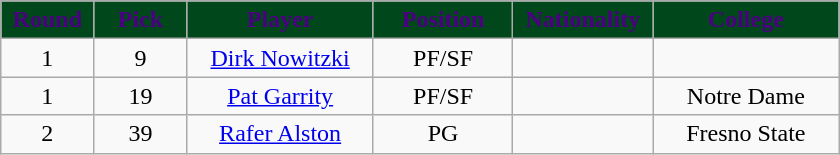<table class="wikitable sortable sortable">
<tr>
<th style="background:#00471B; color:#4B0082" width="10%">Round</th>
<th style="background:#00471B; color:#4B0082" width="10%">Pick</th>
<th style="background:#00471B; color:#4B0082" width="20%">Player</th>
<th style="background:#00471B; color:#4B0082" width="15%">Position</th>
<th style="background:#00471B; color:#4B0082" width="15%">Nationality</th>
<th style="background:#00471B; color:#4B0082" width="20%">College</th>
</tr>
<tr style="text-align: center">
<td>1</td>
<td>9</td>
<td><a href='#'>Dirk Nowitzki</a></td>
<td>PF/SF</td>
<td></td>
<td></td>
</tr>
<tr style="text-align: center">
<td>1</td>
<td>19</td>
<td><a href='#'>Pat Garrity</a></td>
<td>PF/SF</td>
<td></td>
<td>Notre Dame</td>
</tr>
<tr style="text-align: center">
<td>2</td>
<td>39</td>
<td><a href='#'>Rafer Alston</a></td>
<td>PG</td>
<td></td>
<td>Fresno State</td>
</tr>
</table>
